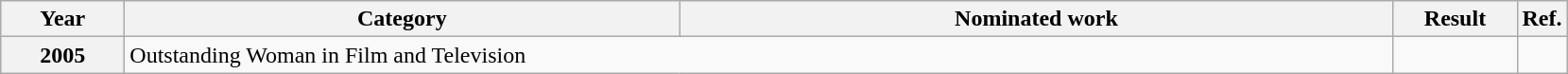<table class=wikitable>
<tr>
<th scope="col" style="width:5em;">Year</th>
<th scope="col" style="width:24em;">Category</th>
<th scope="col" style="width:31em;">Nominated work</th>
<th scope="col" style="width:5em;">Result</th>
<th>Ref.</th>
</tr>
<tr>
<th row=scope style="text-align:center;">2005</th>
<td colspan=2>Outstanding Woman in Film and Television</td>
<td></td>
<td style="text-align:center;"></td>
</tr>
</table>
